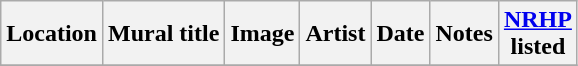<table class="wikitable sortable">
<tr>
<th>Location</th>
<th>Mural title</th>
<th>Image</th>
<th>Artist</th>
<th>Date</th>
<th>Notes</th>
<th><a href='#'>NRHP</a><br>listed</th>
</tr>
<tr>
</tr>
</table>
